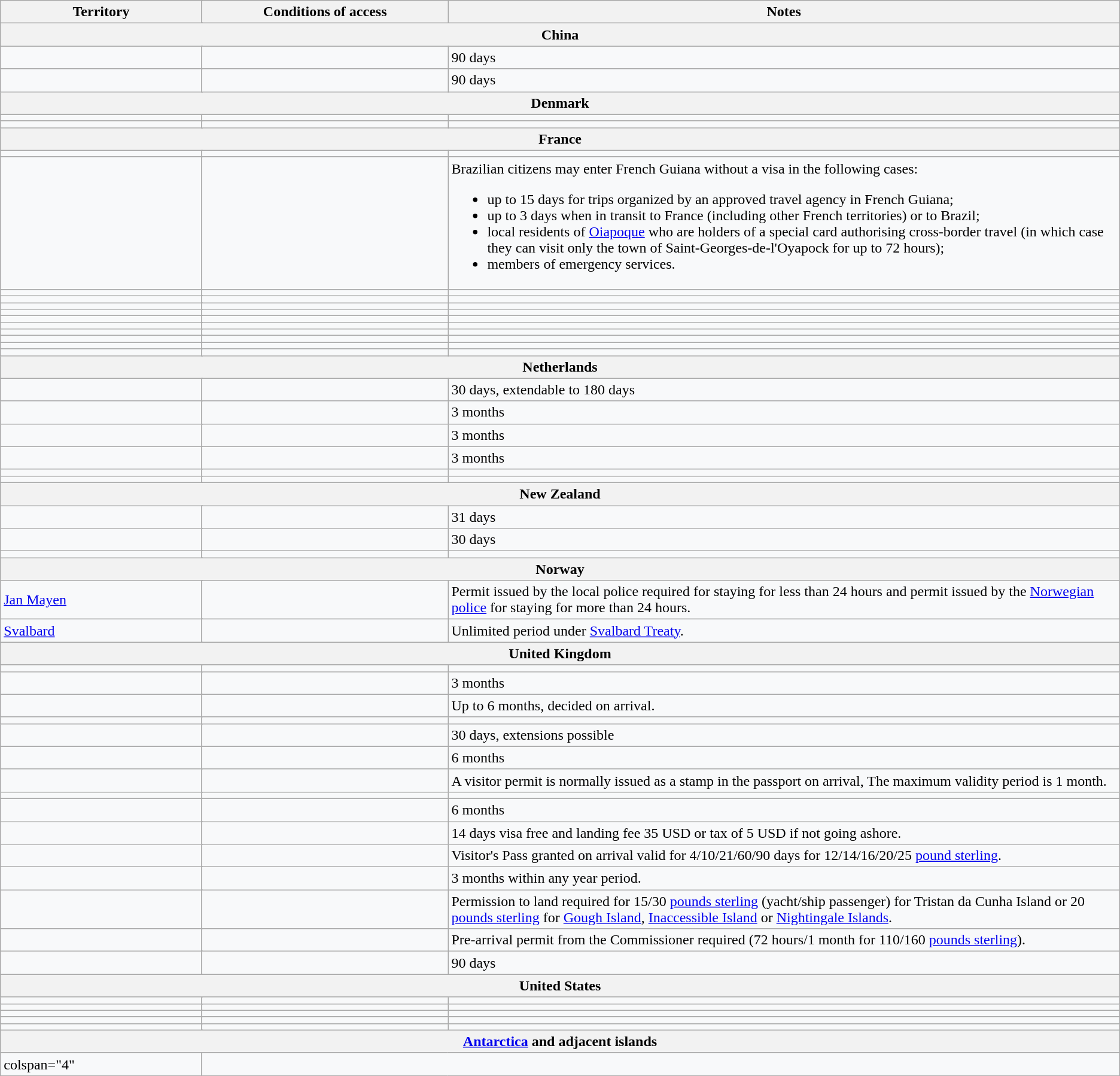<table class="wikitable sortable sticky-header mw-datatable" style="text-align: left; table-layout: fixed;background:#f8f9faff; ">
<tr>
<th colspan="2" style="width:18%;">Territory</th>
<th style="width:22%;">Conditions of access</th>
<th>Notes</th>
</tr>
<tr>
<th colspan="4">China</th>
</tr>
<tr>
<td colspan=2></td>
<td></td>
<td>90 days</td>
</tr>
<tr>
<td colspan=2></td>
<td></td>
<td>90 days</td>
</tr>
<tr>
<th colspan="4">Denmark</th>
</tr>
<tr>
<td colspan=2></td>
<td></td>
<td></td>
</tr>
<tr>
<td colspan=2></td>
<td></td>
<td></td>
</tr>
<tr>
<th colspan="4">France</th>
</tr>
<tr>
<td colspan=2></td>
<td></td>
<td></td>
</tr>
<tr>
<td colspan=2></td>
<td></td>
<td>Brazilian citizens may enter French Guiana without a visa in the following cases:<br><ul><li>up to 15 days for trips organized by an approved travel agency in French Guiana;</li><li>up to 3 days when in transit to France (including other French territories) or to Brazil;</li><li>local residents of <a href='#'>Oiapoque</a> who are holders of a special card authorising cross-border travel (in which case they can visit only the town of Saint-Georges-de-l'Oyapock for up to 72 hours);</li><li>members of emergency services.</li></ul></td>
</tr>
<tr>
<td colspan=2></td>
<td></td>
<td></td>
</tr>
<tr>
<td colspan=2></td>
<td></td>
<td></td>
</tr>
<tr>
<td colspan=2></td>
<td></td>
<td></td>
</tr>
<tr>
<td colspan=2></td>
<td></td>
<td></td>
</tr>
<tr>
<td colspan=2></td>
<td></td>
<td></td>
</tr>
<tr>
<td colspan=2></td>
<td></td>
<td></td>
</tr>
<tr>
<td colspan=2></td>
<td></td>
<td></td>
</tr>
<tr>
<td colspan=2></td>
<td></td>
<td></td>
</tr>
<tr>
<td colspan=2></td>
<td></td>
<td></td>
</tr>
<tr>
<td colspan=2></td>
<td></td>
<td></td>
</tr>
<tr>
<th colspan="4">Netherlands</th>
</tr>
<tr>
<td colspan=2></td>
<td></td>
<td>30 days, extendable to 180 days</td>
</tr>
<tr>
<td colspan=2></td>
<td></td>
<td>3 months</td>
</tr>
<tr>
<td colspan=2></td>
<td></td>
<td>3 months</td>
</tr>
<tr>
<td colspan=2></td>
<td></td>
<td>3 months</td>
</tr>
<tr>
<td colspan=2></td>
<td></td>
<td></td>
</tr>
<tr>
<td colspan=2></td>
<td></td>
<td></td>
</tr>
<tr>
<th colspan="4">New Zealand</th>
</tr>
<tr>
<td colspan=2></td>
<td></td>
<td>31 days</td>
</tr>
<tr>
<td colspan=2></td>
<td></td>
<td>30 days</td>
</tr>
<tr>
<td colspan=2></td>
<td></td>
<td></td>
</tr>
<tr>
<th colspan="4">Norway</th>
</tr>
<tr>
<td colspan=2> <a href='#'>Jan Mayen</a></td>
<td></td>
<td>Permit issued by the local police required for staying for less than 24 hours and permit issued by the <a href='#'>Norwegian police</a> for staying for more than 24 hours.</td>
</tr>
<tr>
<td colspan=2> <a href='#'>Svalbard</a></td>
<td></td>
<td>Unlimited period under <a href='#'>Svalbard Treaty</a>.</td>
</tr>
<tr>
<th colspan="4">United Kingdom</th>
</tr>
<tr>
<td colspan=2></td>
<td></td>
<td></td>
</tr>
<tr>
<td colspan=2></td>
<td></td>
<td>3 months</td>
</tr>
<tr>
<td colspan=2></td>
<td></td>
<td>Up to 6 months, decided on arrival.</td>
</tr>
<tr>
<td colspan=2></td>
<td></td>
<td></td>
</tr>
<tr>
<td colspan=2></td>
<td></td>
<td>30 days, extensions possible</td>
</tr>
<tr>
<td colspan=2></td>
<td></td>
<td>6 months</td>
</tr>
<tr>
<td colspan=2></td>
<td></td>
<td>A visitor permit is normally issued as a stamp in the passport on arrival, The maximum validity period is 1 month.</td>
</tr>
<tr>
<td colspan=2></td>
<td></td>
<td></td>
</tr>
<tr>
<td colspan=2></td>
<td></td>
<td>6 months</td>
</tr>
<tr>
<td colspan=2></td>
<td></td>
<td>14 days visa free and landing fee 35 USD or tax of 5 USD if not going ashore.</td>
</tr>
<tr>
<td colspan=2></td>
<td></td>
<td>Visitor's Pass granted on arrival valid for 4/10/21/60/90 days for 12/14/16/20/25 <a href='#'>pound sterling</a>.</td>
</tr>
<tr>
<td colspan=2></td>
<td></td>
<td>3 months within any year period.</td>
</tr>
<tr>
<td colspan=2></td>
<td></td>
<td>Permission to land required for 15/30 <a href='#'>pounds sterling</a> (yacht/ship passenger) for Tristan da Cunha Island or 20 <a href='#'>pounds sterling</a> for <a href='#'>Gough Island</a>, <a href='#'>Inaccessible Island</a> or <a href='#'>Nightingale Islands</a>.</td>
</tr>
<tr>
<td colspan=2></td>
<td></td>
<td>Pre-arrival permit from the Commissioner required (72 hours/1 month for 110/160 <a href='#'>pounds sterling</a>).</td>
</tr>
<tr>
<td colspan=2></td>
<td></td>
<td>90 days</td>
</tr>
<tr>
<th colspan="4">United States</th>
</tr>
<tr>
<td colspan=2></td>
<td></td>
<td></td>
</tr>
<tr>
<td colspan=2></td>
<td></td>
<td></td>
</tr>
<tr>
<td colspan=2></td>
<td></td>
<td></td>
</tr>
<tr>
<td colspan=2></td>
<td></td>
<td></td>
</tr>
<tr>
<td colspan=2></td>
<td></td>
<td></td>
</tr>
<tr>
<th colspan="4"><a href='#'>Antarctica</a> and adjacent islands</th>
</tr>
<tr>
<td>colspan="4" </td>
</tr>
</table>
